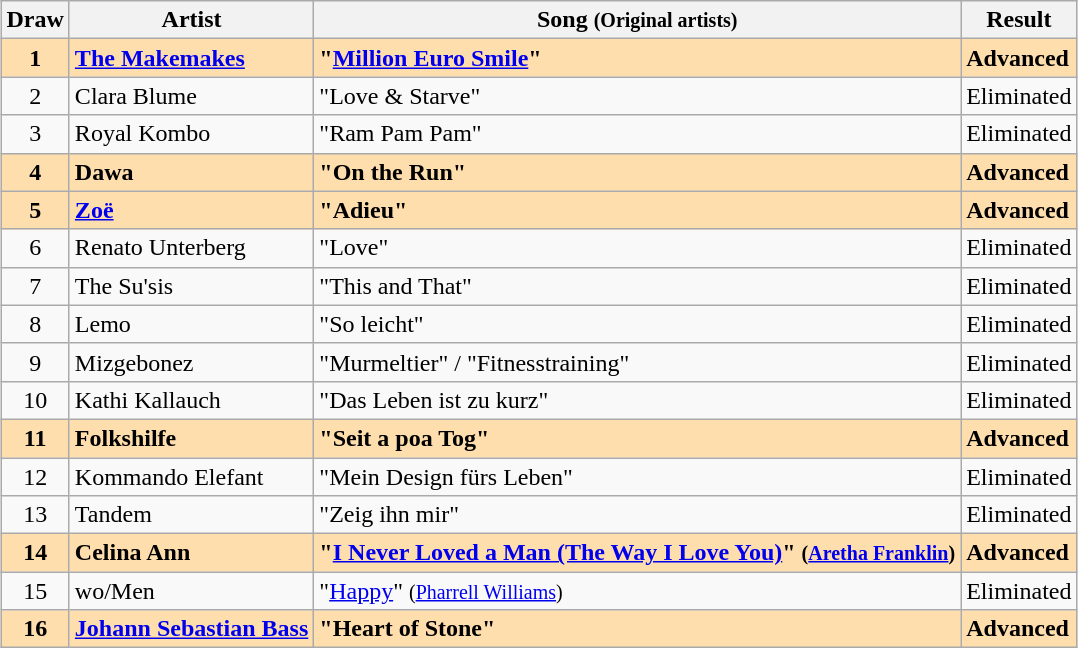<table class="sortable wikitable" style="margin: 1em auto 1em auto; text-align:center">
<tr>
<th>Draw</th>
<th>Artist</th>
<th>Song <small>(Original artists)</small></th>
<th>Result</th>
</tr>
<tr style="font-weight:bold; background:navajowhite;">
<td>1</td>
<td align="left"><a href='#'>The Makemakes</a></td>
<td align="left">"<a href='#'>Million Euro Smile</a>"</td>
<td align="left">Advanced</td>
</tr>
<tr>
<td>2</td>
<td align="left">Clara Blume</td>
<td align="left">"Love & Starve"</td>
<td align="left">Eliminated</td>
</tr>
<tr>
<td>3</td>
<td align="left">Royal Kombo</td>
<td align="left">"Ram Pam Pam"</td>
<td align="left">Eliminated</td>
</tr>
<tr style="font-weight:bold; background:navajowhite;">
<td>4</td>
<td align="left">Dawa</td>
<td align="left">"On the Run"</td>
<td align="left">Advanced</td>
</tr>
<tr style="font-weight:bold; background:navajowhite;">
<td>5</td>
<td align="left"><a href='#'>Zoë</a></td>
<td align="left">"Adieu"</td>
<td align="left">Advanced</td>
</tr>
<tr>
<td>6</td>
<td align="left">Renato Unterberg</td>
<td align="left">"Love"</td>
<td align="left">Eliminated</td>
</tr>
<tr>
<td>7</td>
<td align="left">The Su'sis</td>
<td align="left">"This and That"</td>
<td align="left">Eliminated</td>
</tr>
<tr>
<td>8</td>
<td align="left">Lemo</td>
<td align="left">"So leicht"</td>
<td align="left">Eliminated</td>
</tr>
<tr>
<td>9</td>
<td align="left">Mizgebonez</td>
<td align="left">"Murmeltier" / "Fitnesstraining"</td>
<td align="left">Eliminated</td>
</tr>
<tr>
<td>10</td>
<td align="left">Kathi Kallauch</td>
<td align="left">"Das Leben ist zu kurz"</td>
<td align="left">Eliminated</td>
</tr>
<tr style="font-weight:bold; background:navajowhite;">
<td>11</td>
<td align="left">Folkshilfe</td>
<td align="left">"Seit a poa Tog"</td>
<td align="left">Advanced</td>
</tr>
<tr>
<td>12</td>
<td align="left">Kommando Elefant</td>
<td align="left">"Mein Design fürs Leben"</td>
<td align="left">Eliminated</td>
</tr>
<tr>
<td>13</td>
<td align="left">Tandem</td>
<td align="left">"Zeig ihn mir"</td>
<td align="left">Eliminated</td>
</tr>
<tr style="font-weight:bold; background:navajowhite;">
<td>14</td>
<td align="left">Celina Ann</td>
<td align="left">"<a href='#'>I Never Loved a Man (The Way I Love You)</a>" <small>(<a href='#'>Aretha Franklin</a>)</small></td>
<td align="left">Advanced</td>
</tr>
<tr>
<td>15</td>
<td align="left">wo/Men</td>
<td align="left">"<a href='#'>Happy</a>" <small>(<a href='#'>Pharrell Williams</a>)</small></td>
<td align="left">Eliminated</td>
</tr>
<tr style="font-weight:bold; background:navajowhite;">
<td>16</td>
<td align="left"><a href='#'>Johann Sebastian Bass</a></td>
<td align="left">"Heart of Stone"</td>
<td align="left">Advanced</td>
</tr>
</table>
